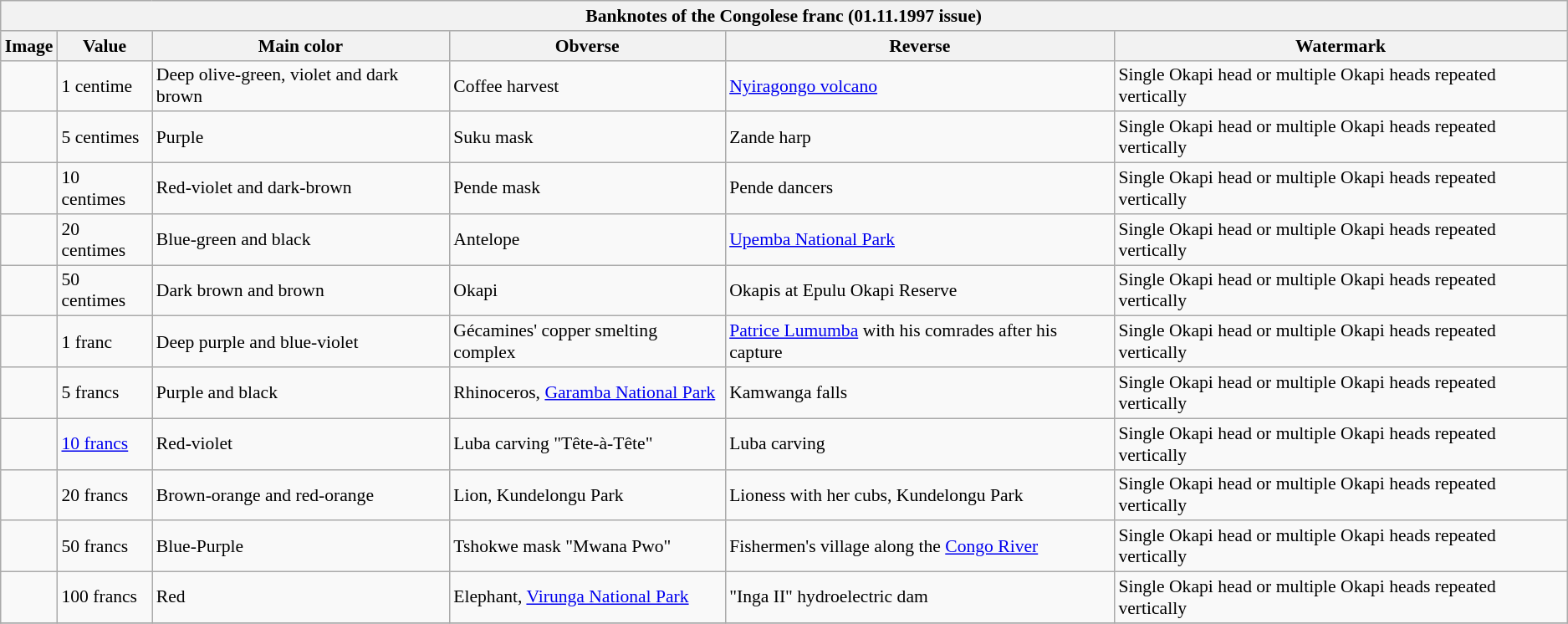<table class="wikitable" style="font-size: 90%">
<tr>
<th colspan="6">Banknotes of the Congolese franc (01.11.1997 issue)</th>
</tr>
<tr>
<th>Image</th>
<th>Value</th>
<th>Main color</th>
<th>Obverse</th>
<th>Reverse</th>
<th>Watermark</th>
</tr>
<tr>
<td></td>
<td>1 centime</td>
<td>Deep olive-green, violet and dark brown</td>
<td>Coffee harvest</td>
<td><a href='#'>Nyiragongo volcano</a></td>
<td>Single Okapi head or multiple Okapi heads repeated vertically</td>
</tr>
<tr>
<td></td>
<td>5 centimes</td>
<td>Purple</td>
<td>Suku mask</td>
<td>Zande harp</td>
<td>Single Okapi head or multiple Okapi heads repeated vertically</td>
</tr>
<tr>
<td></td>
<td>10 centimes</td>
<td>Red-violet and dark-brown</td>
<td>Pende mask</td>
<td>Pende dancers</td>
<td>Single Okapi head or multiple Okapi heads repeated vertically</td>
</tr>
<tr>
<td></td>
<td>20 centimes</td>
<td>Blue-green and black</td>
<td>Antelope</td>
<td><a href='#'>Upemba National Park</a></td>
<td>Single Okapi head or multiple Okapi heads repeated vertically</td>
</tr>
<tr>
<td></td>
<td>50 centimes</td>
<td>Dark brown and brown</td>
<td>Okapi</td>
<td>Okapis at Epulu Okapi Reserve</td>
<td>Single Okapi head or multiple Okapi heads repeated vertically</td>
</tr>
<tr>
<td></td>
<td>1 franc</td>
<td>Deep purple and blue-violet</td>
<td>Gécamines' copper smelting complex</td>
<td><a href='#'>Patrice Lumumba</a> with his comrades after his capture</td>
<td>Single Okapi head or multiple Okapi heads repeated vertically</td>
</tr>
<tr>
<td></td>
<td>5 francs</td>
<td>Purple and black</td>
<td>Rhinoceros, <a href='#'>Garamba National Park</a></td>
<td>Kamwanga falls</td>
<td>Single Okapi head or multiple Okapi heads repeated vertically</td>
</tr>
<tr>
<td></td>
<td><a href='#'>10 francs</a></td>
<td>Red-violet</td>
<td>Luba carving "Tête-à-Tête"</td>
<td>Luba carving</td>
<td>Single Okapi head or multiple Okapi heads repeated vertically</td>
</tr>
<tr>
<td></td>
<td>20 francs</td>
<td>Brown-orange and red-orange</td>
<td>Lion, Kundelongu Park</td>
<td>Lioness with her cubs, Kundelongu Park</td>
<td>Single Okapi head or multiple Okapi heads repeated vertically</td>
</tr>
<tr>
<td></td>
<td>50 francs</td>
<td>Blue-Purple</td>
<td>Tshokwe mask "Mwana Pwo"</td>
<td>Fishermen's village along the <a href='#'>Congo River</a></td>
<td>Single Okapi head or multiple Okapi heads repeated vertically</td>
</tr>
<tr>
<td></td>
<td>100 francs</td>
<td>Red</td>
<td>Elephant, <a href='#'>Virunga National Park</a></td>
<td>"Inga II" hydroelectric dam</td>
<td>Single Okapi head or multiple Okapi heads repeated vertically</td>
</tr>
<tr>
</tr>
</table>
